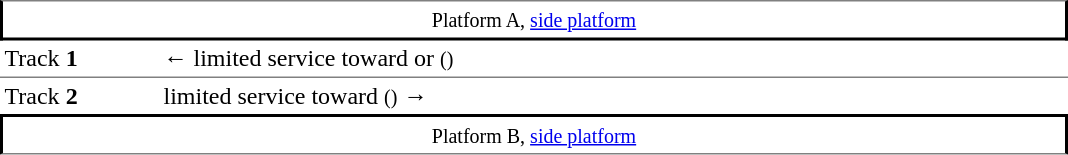<table border=0 cellspacing=0 cellpadding=3>
<tr>
<td style="border-top:solid 1px gray;border-bottom:solid 2px black;border-right:solid 2px black;border-left:solid 2px black;text-align:center;" colspan=2><small>Platform A, <a href='#'>side platform</a></small> </td>
</tr>
<tr>
<td style="border-bottom:solid 1px gray" width=100>Track <strong>1</strong></td>
<td style="border-bottom:solid 1px gray" width=600>←  limited service toward  or  <small>()</small></td>
</tr>
<tr>
<td>Track <strong>2</strong></td>
<td>  limited service toward  <small>()</small> →</td>
</tr>
<tr>
<td style="border-bottom:solid 1px gray;border-top:solid 2px black;border-right:solid 2px black;border-left:solid 2px black;text-align:center;" colspan=2><small>Platform B, <a href='#'>side platform</a></small> </td>
</tr>
</table>
